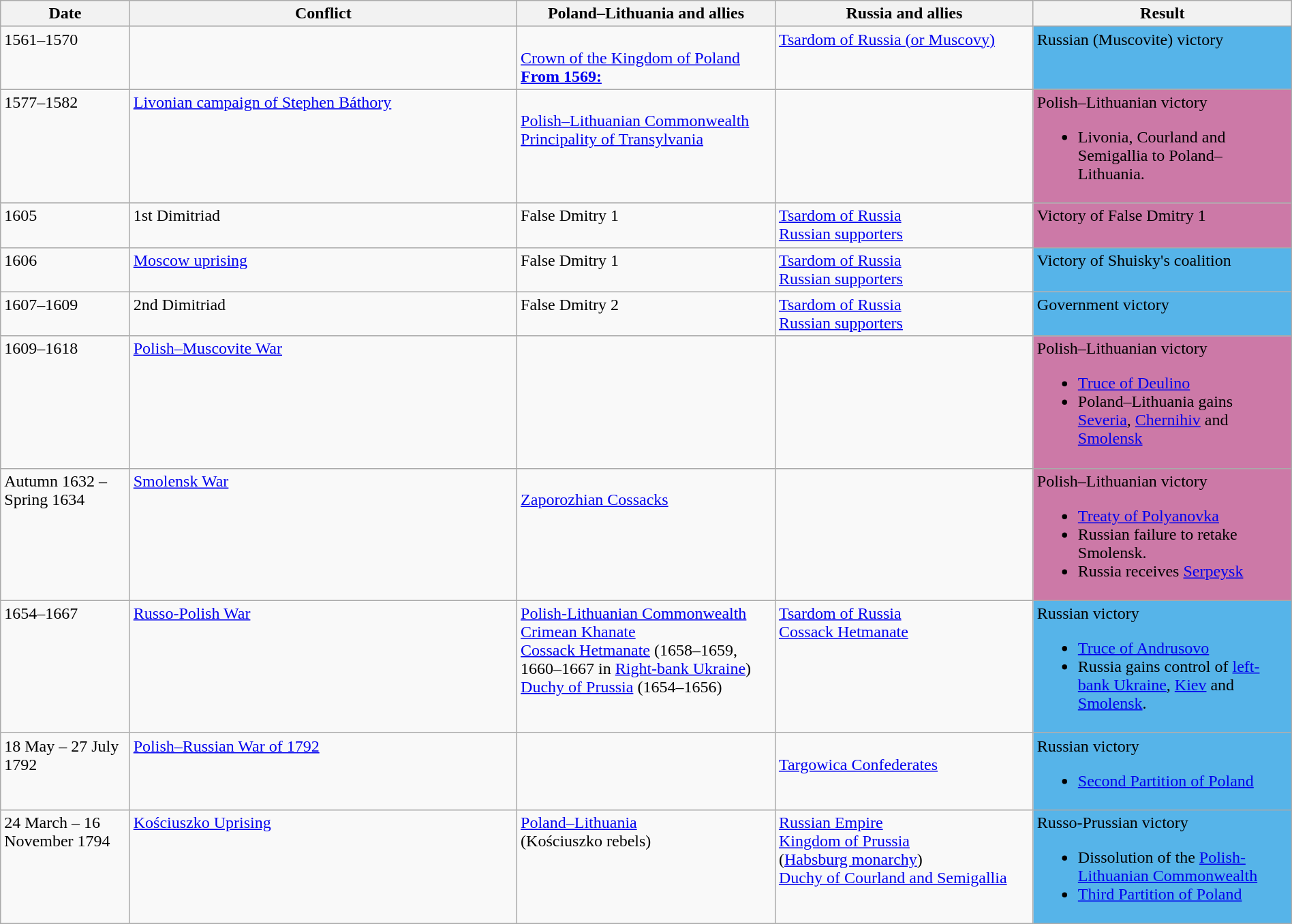<table class="wikitable sortable" width="100%">
<tr>
<th width="10%">Date</th>
<th width="30%">Conflict</th>
<th width="20%">Poland–Lithuania and allies</th>
<th width="20%">Russia and allies</th>
<th width="20%">Result</th>
</tr>
<tr valign="top">
<td>1561–1570</td>
<td></td>
<td><br> <a href='#'>Crown of the Kingdom of Poland</a><br><strong><a href='#'>From 1569:</a></strong><br></td>
<td> <a href='#'>Tsardom of Russia (or Muscovy)</a></td>
<td bgcolor="#56B4E9">Russian (Muscovite) victory</td>
</tr>
<tr valign="top">
<td>1577–1582</td>
<td><a href='#'>Livonian campaign of Stephen Báthory</a></td>
<td><br> <a href='#'>Polish–Lithuanian Commonwealth</a><br> <a href='#'>Principality of Transylvania</a></td>
<td></td>
<td bgcolor="#CC79A7">Polish–Lithuanian victory<br><ul><li>Livonia, Courland and Semigallia to Poland–Lithuania.</li></ul></td>
</tr>
<tr valign="top">
<td>1605</td>
<td>1st Dimitriad</td>
<td>False Dmitry 1</td>
<td> <a href='#'>Tsardom of Russia</a><br><a href='#'>Russian supporters</a></td>
<td bgcolor="#CC79A7">Victory of False Dmitry 1</td>
</tr>
<tr valign="top">
<td>1606</td>
<td><a href='#'>Moscow uprising</a></td>
<td>False Dmitry 1</td>
<td> <a href='#'>Tsardom of Russia</a><br><a href='#'>Russian supporters</a></td>
<td bgcolor="#56B4E9">Victory of Shuisky's coalition</td>
</tr>
<tr valign="top">
<td>1607–1609</td>
<td>2nd Dimitriad</td>
<td>False Dmitry 2</td>
<td> <a href='#'>Tsardom of Russia</a><br><a href='#'>Russian supporters</a></td>
<td bgcolor="#56B4E9">Government victory</td>
</tr>
<tr valign="top">
<td>1609–1618</td>
<td><a href='#'>Polish–Muscovite War</a></td>
<td></td>
<td></td>
<td bgcolor="#CC79A7">Polish–Lithuanian victory<br><ul><li><a href='#'>Truce of Deulino</a></li><li>Poland–Lithuania gains <a href='#'>Severia</a>, <a href='#'>Chernihiv</a> and <a href='#'>Smolensk</a></li></ul></td>
</tr>
<tr valign="top">
<td>Autumn 1632 – Spring 1634</td>
<td><a href='#'>Smolensk War</a></td>
<td><br>  <a href='#'>Zaporozhian Cossacks</a></td>
<td></td>
<td bgcolor="#CC79A7">Polish–Lithuanian victory<br><ul><li><a href='#'>Treaty of Polyanovka</a></li><li>Russian failure to retake Smolensk.</li><li>Russia receives <a href='#'>Serpeysk</a></li></ul></td>
</tr>
<tr valign="top">
<td>1654–1667</td>
<td><a href='#'>Russo-Polish War</a></td>
<td><a href='#'>Polish-Lithuanian Commonwealth</a><br><a href='#'>Crimean Khanate</a><br><a href='#'>Cossack Hetmanate</a> (1658–1659, 1660–1667 in <a href='#'>Right-bank Ukraine</a>)<br><a href='#'>Duchy of Prussia</a> (1654–1656)</td>
<td><a href='#'>Tsardom of Russia</a><br><a href='#'>Cossack Hetmanate</a></td>
<td bgcolor="#56B4E9">Russian victory<br><ul><li><a href='#'>Truce of Andrusovo</a></li><li>Russia gains control of <a href='#'>left-bank Ukraine</a>, <a href='#'>Kiev</a> and <a href='#'>Smolensk</a>.</li></ul></td>
</tr>
<tr valign="top">
<td>18 May – 27 July 1792</td>
<td><a href='#'>Polish–Russian War of 1792</a></td>
<td></td>
<td> <br>  <a href='#'>Targowica Confederates</a></td>
<td bgcolor="#56B4E9">Russian victory<br><ul><li><a href='#'>Second Partition of Poland</a></li></ul></td>
</tr>
<tr valign="top">
<td>24 March – 16 November 1794</td>
<td><a href='#'>Kościuszko Uprising</a></td>
<td> <a href='#'>Poland–Lithuania</a><br>(Kościuszko rebels)</td>
<td> <a href='#'>Russian Empire</a><br> <a href='#'>Kingdom of Prussia</a><br> (<a href='#'>Habsburg monarchy</a>)<br> <a href='#'>Duchy of Courland and Semigallia</a></td>
<td bgcolor="#56B4E9">Russo-Prussian victory<br><ul><li>Dissolution of the <a href='#'>Polish-Lithuanian Commonwealth</a></li><li><a href='#'>Third Partition of Poland</a></li></ul></td>
</tr>
</table>
